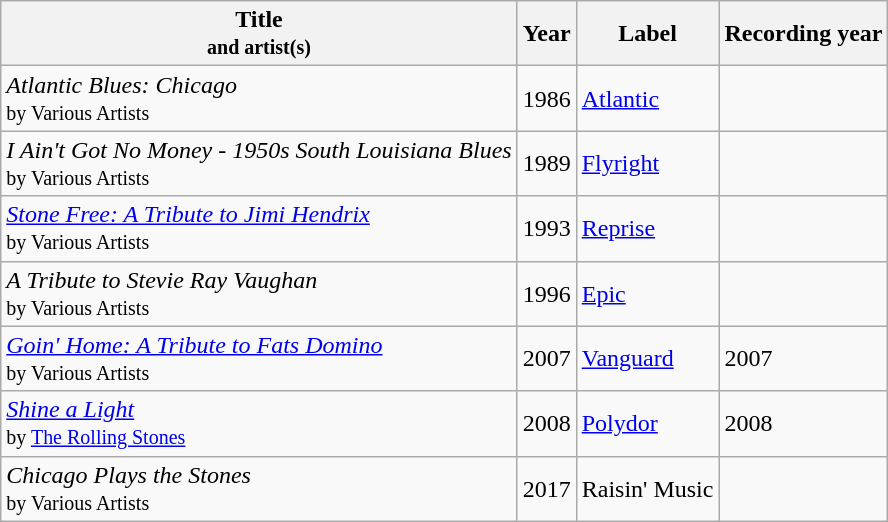<table class="wikitable">
<tr>
<th>Title<br><small>and artist(s)</small></th>
<th>Year</th>
<th>Label</th>
<th>Recording year</th>
</tr>
<tr>
<td><em>Atlantic Blues: Chicago</em><br><small>by Various Artists</small></td>
<td>1986</td>
<td><a href='#'>Atlantic</a></td>
<td></td>
</tr>
<tr>
<td><em>I Ain't Got No Money - 1950s South Louisiana Blues<br></em><small>by Various Artists</small></td>
<td>1989</td>
<td><a href='#'>Flyright</a></td>
<td></td>
</tr>
<tr>
<td><em><a href='#'>Stone Free: A Tribute to Jimi Hendrix</a></em><br><small>by Various Artists</small></td>
<td>1993</td>
<td><a href='#'>Reprise</a></td>
<td></td>
</tr>
<tr>
<td><em>A Tribute to Stevie Ray Vaughan</em><br><small>by Various Artists</small></td>
<td>1996</td>
<td><a href='#'>Epic</a></td>
<td></td>
</tr>
<tr>
<td><em><a href='#'>Goin' Home: A Tribute to Fats Domino</a></em><br><small>by Various Artists</small></td>
<td>2007</td>
<td><a href='#'>Vanguard</a></td>
<td>2007</td>
</tr>
<tr>
<td><a href='#'><em>Shine a Light</em></a><br><small>by <a href='#'>The Rolling Stones</a></small></td>
<td>2008</td>
<td><a href='#'>Polydor</a></td>
<td>2008</td>
</tr>
<tr>
<td><em>Chicago Plays the Stones</em><br><small>by Various Artists</small></td>
<td>2017</td>
<td>Raisin' Music</td>
<td></td>
</tr>
</table>
